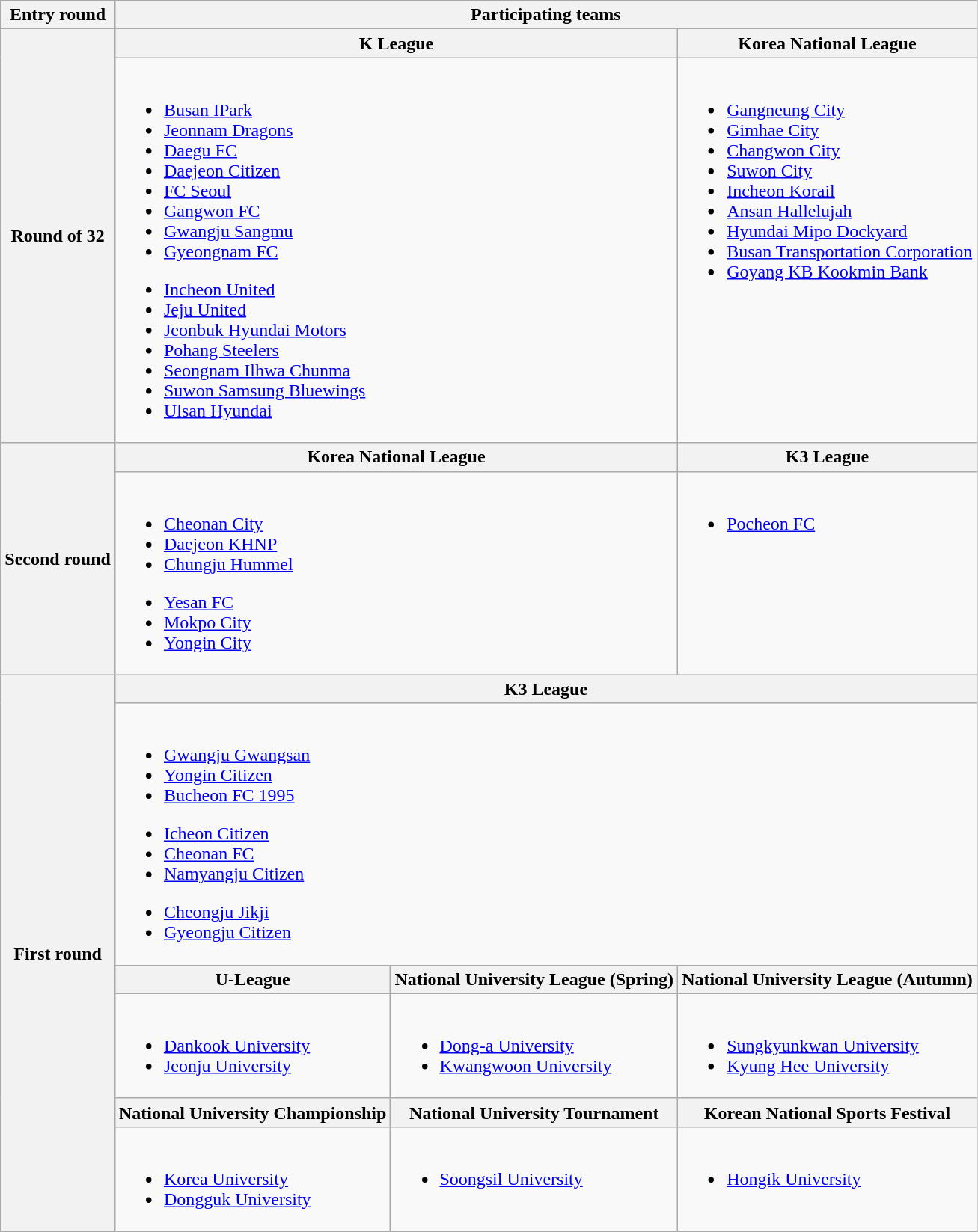<table class="wikitable">
<tr>
<th>Entry round</th>
<th colspan="3">Participating teams</th>
</tr>
<tr>
<th rowspan="2">Round of 32</th>
<th colspan="2">K League<br></th>
<th>Korea National League<br></th>
</tr>
<tr style="vertical-align:top">
<td colspan="2"><br>
<ul><li><a href='#'>Busan IPark</a></li><li><a href='#'>Jeonnam Dragons</a></li><li><a href='#'>Daegu FC</a></li><li><a href='#'>Daejeon Citizen</a></li><li><a href='#'>FC Seoul</a></li><li><a href='#'>Gangwon FC</a></li><li><a href='#'>Gwangju Sangmu</a></li><li><a href='#'>Gyeongnam FC</a></li></ul><ul><li><a href='#'>Incheon United</a></li><li><a href='#'>Jeju United</a></li><li><a href='#'>Jeonbuk Hyundai Motors</a></li><li><a href='#'>Pohang Steelers</a></li><li><a href='#'>Seongnam Ilhwa Chunma</a></li><li><a href='#'>Suwon Samsung Bluewings</a></li><li><a href='#'>Ulsan Hyundai</a></li></ul></td>
<td><br><ul><li><a href='#'>Gangneung City</a></li><li><a href='#'>Gimhae City</a></li><li><a href='#'>Changwon City</a></li><li><a href='#'>Suwon City</a></li><li><a href='#'>Incheon Korail</a></li><li><a href='#'>Ansan Hallelujah</a></li><li><a href='#'>Hyundai Mipo Dockyard</a></li><li><a href='#'>Busan Transportation Corporation</a></li><li><a href='#'>Goyang KB Kookmin Bank</a></li></ul></td>
</tr>
<tr>
<th rowspan="2">Second round</th>
<th colspan="2">Korea National League<br></th>
<th>K3 League<br></th>
</tr>
<tr style="vertical-align:top">
<td colspan="2"><br>
<ul><li><a href='#'>Cheonan City</a></li><li><a href='#'>Daejeon KHNP</a></li><li><a href='#'>Chungju Hummel</a></li></ul><ul><li><a href='#'>Yesan FC</a></li><li><a href='#'>Mokpo City</a></li><li><a href='#'>Yongin City</a></li></ul></td>
<td><br><ul><li><a href='#'>Pocheon FC</a></li></ul></td>
</tr>
<tr>
<th rowspan="6">First round</th>
<th colspan="3">K3 League<br></th>
</tr>
<tr style="vertical-align:top">
<td colspan="3"><br>
<ul><li><a href='#'>Gwangju Gwangsan</a></li><li><a href='#'>Yongin Citizen</a></li><li><a href='#'>Bucheon FC 1995</a></li></ul><ul><li><a href='#'>Icheon Citizen</a></li><li><a href='#'>Cheonan FC</a></li><li><a href='#'>Namyangju Citizen</a></li></ul><ul><li><a href='#'>Cheongju Jikji</a></li><li><a href='#'>Gyeongju Citizen</a></li></ul></td>
</tr>
<tr>
<th>U-League<br></th>
<th>National University League (Spring)<br></th>
<th>National University League (Autumn)<br></th>
</tr>
<tr style="vertical-align:top">
<td><br><ul><li><a href='#'>Dankook University</a></li><li><a href='#'>Jeonju University</a></li></ul></td>
<td><br><ul><li><a href='#'>Dong-a University</a></li><li><a href='#'>Kwangwoon University</a></li></ul></td>
<td><br><ul><li><a href='#'>Sungkyunkwan University</a></li><li><a href='#'>Kyung Hee University</a></li></ul></td>
</tr>
<tr>
<th>National University Championship<br></th>
<th>National University Tournament<br></th>
<th>Korean National Sports Festival<br></th>
</tr>
<tr style="vertical-align:top">
<td><br><ul><li><a href='#'>Korea University</a></li><li><a href='#'>Dongguk University</a></li></ul></td>
<td><br><ul><li><a href='#'>Soongsil University</a></li></ul></td>
<td><br><ul><li><a href='#'>Hongik University</a></li></ul></td>
</tr>
</table>
